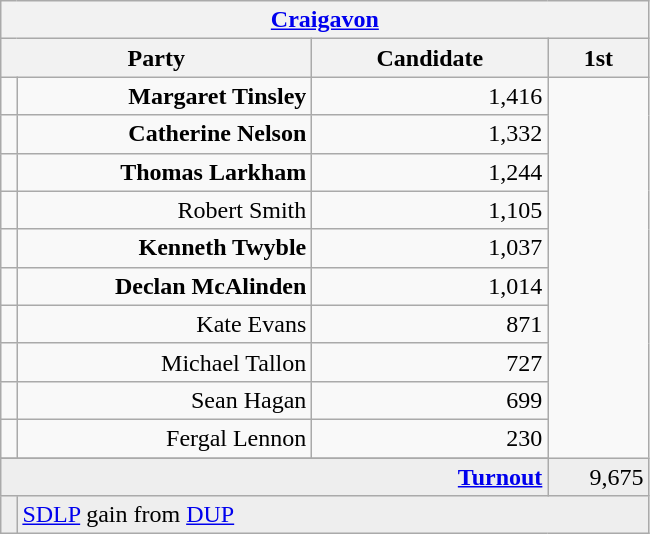<table class="wikitable">
<tr>
<th colspan="4" align="center"><a href='#'>Craigavon</a></th>
</tr>
<tr>
<th colspan="2" align="center" width=200>Party</th>
<th width=150>Candidate</th>
<th width=60>1st </th>
</tr>
<tr>
<td></td>
<td align="right"><strong>Margaret Tinsley</strong></td>
<td align="right">1,416</td>
</tr>
<tr>
<td></td>
<td align="right"><strong>Catherine Nelson</strong></td>
<td align="right">1,332</td>
</tr>
<tr>
<td></td>
<td align="right"><strong>Thomas Larkham</strong></td>
<td align="right">1,244</td>
</tr>
<tr>
<td></td>
<td align="right">Robert Smith</td>
<td align="right">1,105</td>
</tr>
<tr>
<td></td>
<td align="right"><strong>Kenneth Twyble</strong></td>
<td align="right">1,037</td>
</tr>
<tr>
<td></td>
<td align="right"><strong>Declan McAlinden</strong></td>
<td align="right">1,014</td>
</tr>
<tr>
<td></td>
<td align="right">Kate Evans</td>
<td align="right">871</td>
</tr>
<tr>
<td></td>
<td align="right">Michael Tallon</td>
<td align="right">727</td>
</tr>
<tr>
<td></td>
<td align="right">Sean Hagan</td>
<td align="right">699</td>
</tr>
<tr>
<td></td>
<td align="right">Fergal Lennon</td>
<td align="right">230</td>
</tr>
<tr>
</tr>
<tr bgcolor="EEEEEE">
<td colspan=3 align="right"><strong><a href='#'>Turnout</a></strong></td>
<td align="right">9,675</td>
</tr>
<tr bgcolor="EEEEEE">
<td bgcolor=></td>
<td colspan=4 bgcolor="EEEEEE"><a href='#'>SDLP</a> gain from <a href='#'>DUP</a></td>
</tr>
</table>
